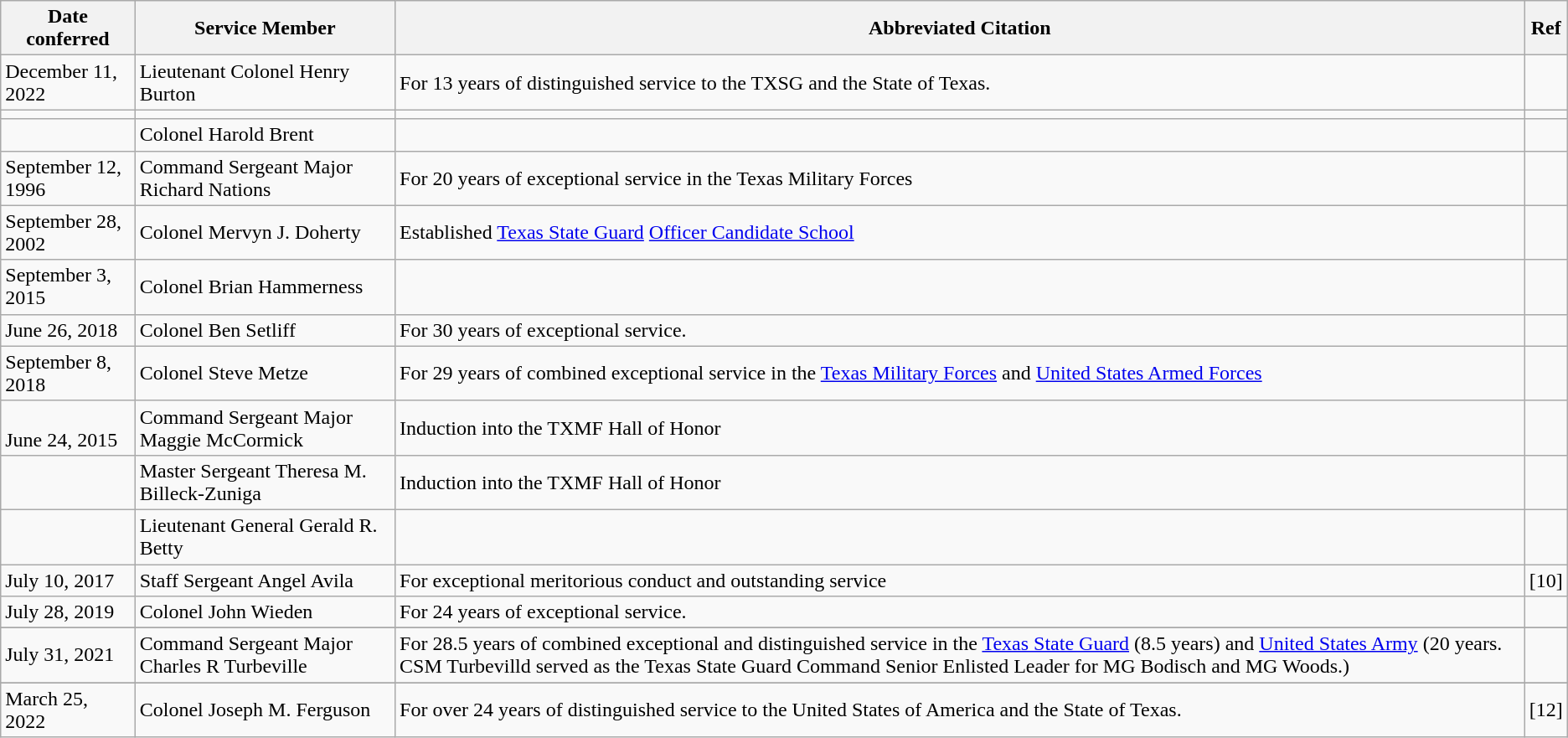<table class="wikitable">
<tr>
<th>Date conferred</th>
<th>Service Member</th>
<th>Abbreviated Citation</th>
<th>Ref</th>
</tr>
<tr>
<td>December 11, 2022</td>
<td>Lieutenant Colonel Henry Burton</td>
<td>For 13 years of distinguished service to the TXSG and the State of Texas.</td>
<td></td>
</tr>
<tr>
<td></td>
<td></td>
<td></td>
<td></td>
</tr>
<tr>
<td></td>
<td>Colonel Harold Brent</td>
<td></td>
<td></td>
</tr>
<tr>
<td>September 12, 1996</td>
<td>Command Sergeant Major Richard Nations</td>
<td>For 20 years of exceptional service in the Texas Military Forces</td>
<td></td>
</tr>
<tr>
<td>September 28, 2002</td>
<td>Colonel Mervyn J. Doherty</td>
<td>Established <a href='#'>Texas State Guard</a> <a href='#'>Officer Candidate School</a></td>
<td></td>
</tr>
<tr>
<td>September 3, 2015</td>
<td>Colonel Brian Hammerness</td>
<td></td>
<td></td>
</tr>
<tr>
<td>June 26, 2018</td>
<td>Colonel Ben Setliff</td>
<td>For 30 years of exceptional service.</td>
<td></td>
</tr>
<tr>
<td>September 8, 2018</td>
<td>Colonel Steve Metze</td>
<td>For 29 years of combined exceptional service in the <a href='#'>Texas Military Forces</a> and <a href='#'>United States Armed Forces</a></td>
<td></td>
</tr>
<tr>
<td><br>June 24, 2015</td>
<td>Command Sergeant Major Maggie McCormick</td>
<td>Induction into the TXMF Hall of Honor</td>
<td></td>
</tr>
<tr>
<td></td>
<td>Master Sergeant Theresa M. Billeck-Zuniga</td>
<td>Induction into the TXMF Hall of Honor</td>
<td></td>
</tr>
<tr>
<td></td>
<td>Lieutenant General Gerald R. Betty</td>
<td></td>
<td></td>
</tr>
<tr>
<td>July 10, 2017</td>
<td>Staff Sergeant Angel Avila</td>
<td>For exceptional meritorious conduct and outstanding service</td>
<td>[10]</td>
</tr>
<tr>
<td>July 28, 2019</td>
<td>Colonel John Wieden</td>
<td>For 24 years of exceptional service.</td>
<td></td>
</tr>
<tr>
</tr>
<tr>
<td>July 31, 2021</td>
<td>Command Sergeant Major Charles R Turbeville</td>
<td>For 28.5 years of combined exceptional and distinguished service in the <a href='#'>Texas State Guard</a> (8.5 years) and <a href='#'>United States Army</a> (20 years. CSM Turbevilld served as the Texas State Guard Command Senior Enlisted Leader for MG Bodisch and MG Woods.)</td>
<td></td>
</tr>
<tr>
</tr>
<tr>
<td>March 25, 2022</td>
<td>Colonel Joseph M. Ferguson</td>
<td>For over 24 years of distinguished service to the United States of America and the State of Texas.</td>
<td>[12]</td>
</tr>
</table>
